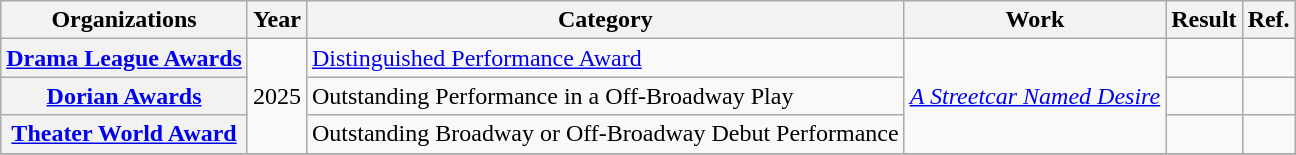<table class="wikitable sortable plainrowheaders">
<tr>
<th>Organizations</th>
<th>Year</th>
<th>Category</th>
<th>Work</th>
<th>Result</th>
<th class="unsortable">Ref.</th>
</tr>
<tr>
<th rowspan="1" scope="row"><a href='#'>Drama League Awards</a></th>
<td style="text-align:center;", rowspan=3>2025</td>
<td><a href='#'>Distinguished Performance Award</a></td>
<td rowspan=3><em><a href='#'>A Streetcar Named Desire</a></em></td>
<td></td>
<td style="text-align:center;"></td>
</tr>
<tr>
<th rowspan="1" scope="row"><a href='#'>Dorian Awards</a></th>
<td rowspan=1>Outstanding Performance in a Off-Broadway Play</td>
<td></td>
<td rowspan=1></td>
</tr>
<tr>
<th rowspan="1" scope="row"><a href='#'>Theater World Award</a></th>
<td rowspan=1>Outstanding Broadway or Off-Broadway Debut Performance</td>
<td></td>
<td align=center, rowspan=1></td>
</tr>
<tr>
</tr>
</table>
